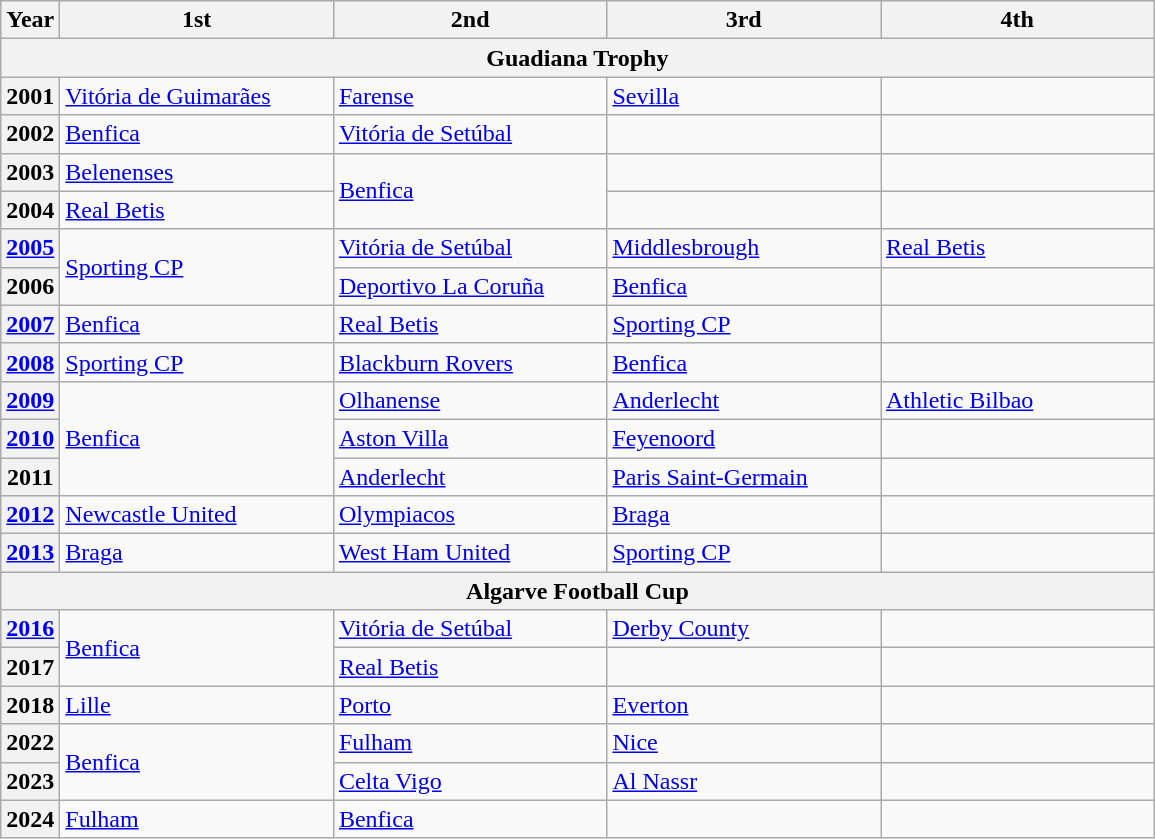<table class="wikitable">
<tr>
<th>Year</th>
<th width = 175>1st</th>
<th width = 175>2nd</th>
<th width = 175>3rd</th>
<th width = 175>4th</th>
</tr>
<tr>
<th colspan=5>Guadiana Trophy</th>
</tr>
<tr>
<th>2001</th>
<td> <a href='#'>Vitória de Guimarães</a></td>
<td> <a href='#'>Farense</a></td>
<td> <a href='#'>Sevilla</a></td>
<td></td>
</tr>
<tr>
<th>2002</th>
<td> <a href='#'>Benfica</a></td>
<td> <a href='#'>Vitória de Setúbal</a></td>
<td></td>
<td></td>
</tr>
<tr>
<th>2003</th>
<td> <a href='#'>Belenenses</a></td>
<td rowspan="2"> <a href='#'>Benfica</a></td>
<td></td>
<td></td>
</tr>
<tr>
<th>2004</th>
<td> <a href='#'>Real Betis</a></td>
<td></td>
<td></td>
</tr>
<tr>
<th><a href='#'>2005</a></th>
<td rowspan="2"> <a href='#'>Sporting CP</a></td>
<td> <a href='#'>Vitória de Setúbal</a></td>
<td> <a href='#'>Middlesbrough</a></td>
<td> <a href='#'>Real Betis</a></td>
</tr>
<tr>
<th>2006</th>
<td> <a href='#'>Deportivo La Coruña</a></td>
<td> <a href='#'>Benfica</a></td>
<td></td>
</tr>
<tr>
<th><a href='#'>2007</a></th>
<td> <a href='#'>Benfica</a></td>
<td> <a href='#'>Real Betis</a></td>
<td> <a href='#'>Sporting CP</a></td>
<td></td>
</tr>
<tr>
<th><a href='#'>2008</a></th>
<td> <a href='#'>Sporting CP</a></td>
<td> <a href='#'>Blackburn Rovers</a></td>
<td> <a href='#'>Benfica</a></td>
<td></td>
</tr>
<tr>
<th><a href='#'>2009</a></th>
<td rowspan="3"> <a href='#'>Benfica</a></td>
<td> <a href='#'>Olhanense</a></td>
<td> <a href='#'>Anderlecht</a></td>
<td> <a href='#'>Athletic Bilbao</a></td>
</tr>
<tr>
<th><a href='#'>2010</a></th>
<td> <a href='#'>Aston Villa</a></td>
<td> <a href='#'>Feyenoord</a></td>
<td></td>
</tr>
<tr>
<th>2011</th>
<td> <a href='#'>Anderlecht</a></td>
<td> <a href='#'>Paris Saint-Germain</a></td>
<td></td>
</tr>
<tr>
<th><a href='#'>2012</a></th>
<td> <a href='#'>Newcastle United</a></td>
<td> <a href='#'>Olympiacos</a></td>
<td> <a href='#'>Braga</a></td>
<td></td>
</tr>
<tr>
<th><a href='#'>2013</a></th>
<td> <a href='#'>Braga</a></td>
<td> <a href='#'>West Ham United</a></td>
<td> <a href='#'>Sporting CP</a></td>
<td></td>
</tr>
<tr>
<th colspan=5>Algarve Football Cup</th>
</tr>
<tr>
<th><a href='#'>2016</a></th>
<td rowspan="2"> <a href='#'>Benfica</a></td>
<td> <a href='#'>Vitória de Setúbal</a></td>
<td> <a href='#'>Derby County</a></td>
<td></td>
</tr>
<tr>
<th>2017</th>
<td> <a href='#'>Real Betis</a></td>
<td></td>
<td></td>
</tr>
<tr>
<th>2018</th>
<td> <a href='#'>Lille</a></td>
<td> <a href='#'>Porto</a></td>
<td> <a href='#'>Everton</a></td>
<td></td>
</tr>
<tr>
<th>2022</th>
<td rowspan="2"> <a href='#'>Benfica</a></td>
<td> <a href='#'>Fulham</a></td>
<td> <a href='#'>Nice</a></td>
<td></td>
</tr>
<tr>
<th>2023</th>
<td> <a href='#'>Celta Vigo</a></td>
<td> <a href='#'>Al Nassr</a></td>
<td></td>
</tr>
<tr>
<th>2024</th>
<td> <a href='#'>Fulham</a></td>
<td> <a href='#'>Benfica</a></td>
<td></td>
<td></td>
</tr>
</table>
